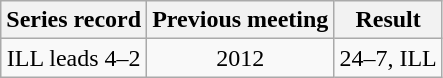<table class="wikitable">
<tr align="center">
<th>Series record</th>
<th>Previous meeting</th>
<th>Result</th>
</tr>
<tr align="center">
<td>ILL leads 4–2</td>
<td>2012</td>
<td>24–7, ILL</td>
</tr>
</table>
